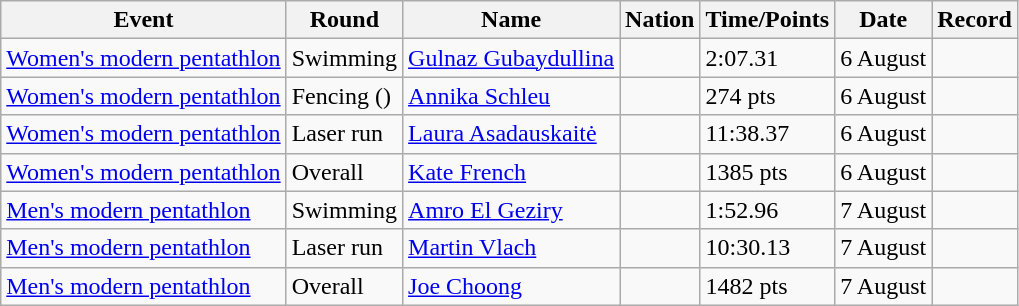<table class="wikitable">
<tr>
<th>Event</th>
<th>Round</th>
<th>Name</th>
<th>Nation</th>
<th>Time/Points</th>
<th>Date</th>
<th>Record</th>
</tr>
<tr>
<td><a href='#'>Women's modern pentathlon</a></td>
<td>Swimming</td>
<td><a href='#'>Gulnaz Gubaydullina</a></td>
<td></td>
<td>2:07.31</td>
<td>6 August</td>
<td><strong></strong></td>
</tr>
<tr>
<td><a href='#'>Women's modern pentathlon</a></td>
<td>Fencing ()</td>
<td><a href='#'>Annika Schleu</a></td>
<td></td>
<td>274 pts</td>
<td>6 August</td>
<td><strong></strong></td>
</tr>
<tr>
<td><a href='#'>Women's modern pentathlon</a></td>
<td>Laser run</td>
<td><a href='#'>Laura Asadauskaitė</a></td>
<td></td>
<td>11:38.37</td>
<td>6 August</td>
<td><strong></strong></td>
</tr>
<tr>
<td><a href='#'>Women's modern pentathlon</a></td>
<td>Overall</td>
<td><a href='#'>Kate French</a></td>
<td></td>
<td>1385 pts</td>
<td>6 August</td>
<td><strong></strong></td>
</tr>
<tr>
<td><a href='#'>Men's modern pentathlon</a></td>
<td>Swimming</td>
<td><a href='#'>Amro El Geziry</a></td>
<td></td>
<td>1:52.96</td>
<td>7 August</td>
<td><strong></strong></td>
</tr>
<tr>
<td><a href='#'>Men's modern pentathlon</a></td>
<td>Laser run</td>
<td><a href='#'>Martin Vlach</a></td>
<td></td>
<td>10:30.13</td>
<td>7 August</td>
<td><strong></strong></td>
</tr>
<tr>
<td><a href='#'>Men's modern pentathlon</a></td>
<td>Overall</td>
<td><a href='#'>Joe Choong</a></td>
<td></td>
<td>1482 pts</td>
<td>7 August</td>
<td><strong></strong></td>
</tr>
</table>
